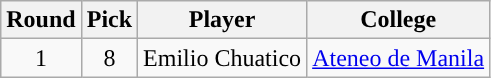<table class="wikitable sortable sortable">
<tr>
<th>Round</th>
<th>Pick</th>
<th>Player</th>
<th>College</th>
</tr>
<tr>
<td align="center">1</td>
<td align="center">8</td>
<td>Emilio Chuatico</td>
<td><a href='#'>Ateneo de Manila</a></td>
</tr>
</table>
